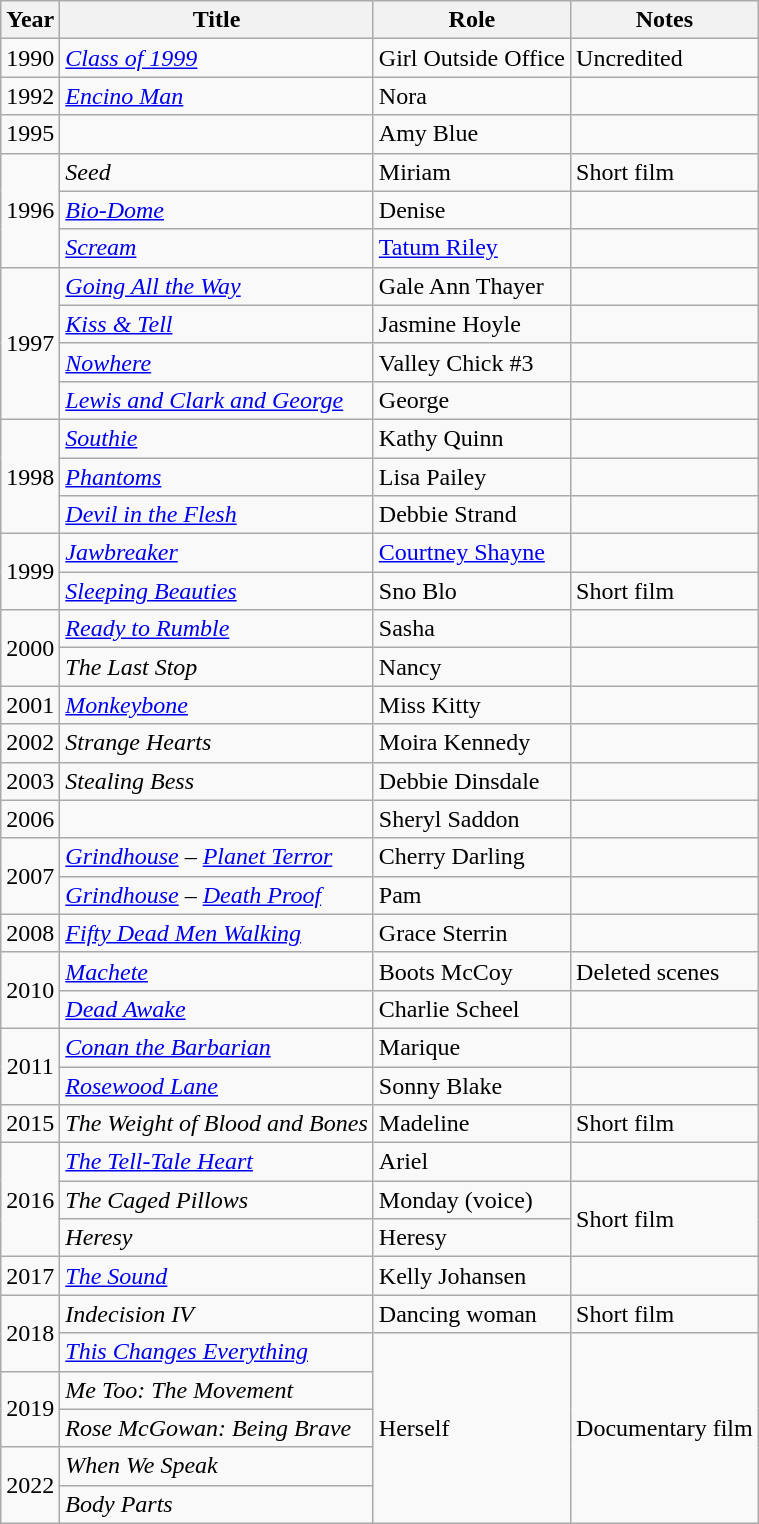<table class="wikitable sortable">
<tr>
<th>Year</th>
<th>Title</th>
<th>Role</th>
<th class="unsortable">Notes</th>
</tr>
<tr>
<td style="text-align:center;">1990</td>
<td><em><a href='#'>Class of 1999</a></em></td>
<td>Girl Outside Office</td>
<td>Uncredited</td>
</tr>
<tr>
<td style="text-align:center;">1992</td>
<td><em><a href='#'>Encino Man</a></em></td>
<td>Nora</td>
<td></td>
</tr>
<tr>
<td style="text-align:center;">1995</td>
<td><em></em></td>
<td>Amy Blue</td>
<td></td>
</tr>
<tr>
<td style="text-align:center;" rowspan=3>1996</td>
<td><em>Seed</em></td>
<td>Miriam</td>
<td>Short film</td>
</tr>
<tr>
<td><em><a href='#'>Bio-Dome</a></em></td>
<td>Denise</td>
<td></td>
</tr>
<tr>
<td><em><a href='#'>Scream</a></em></td>
<td><a href='#'>Tatum Riley</a></td>
<td></td>
</tr>
<tr>
<td style="text-align:center;" rowspan=4>1997</td>
<td><em><a href='#'>Going All the Way</a></em></td>
<td>Gale Ann Thayer</td>
<td></td>
</tr>
<tr>
<td><em><a href='#'>Kiss & Tell</a></em></td>
<td>Jasmine Hoyle</td>
<td></td>
</tr>
<tr>
<td><em><a href='#'>Nowhere</a></em></td>
<td>Valley Chick #3</td>
<td></td>
</tr>
<tr>
<td><em><a href='#'>Lewis and Clark and George</a></em></td>
<td>George</td>
<td></td>
</tr>
<tr>
<td style="text-align:center;" rowspan=3>1998</td>
<td><em><a href='#'>Southie</a></em></td>
<td>Kathy Quinn</td>
<td></td>
</tr>
<tr>
<td><em><a href='#'>Phantoms</a></em></td>
<td>Lisa Pailey</td>
<td></td>
</tr>
<tr>
<td><em><a href='#'>Devil in the Flesh</a></em></td>
<td>Debbie Strand</td>
<td></td>
</tr>
<tr>
<td style="text-align:center;" rowspan=2>1999</td>
<td><em><a href='#'>Jawbreaker</a></em></td>
<td><a href='#'>Courtney Shayne</a></td>
<td></td>
</tr>
<tr>
<td><em><a href='#'>Sleeping Beauties</a></em></td>
<td>Sno Blo</td>
<td>Short film</td>
</tr>
<tr>
<td style="text-align:center;" rowspan=2>2000</td>
<td><em><a href='#'>Ready to Rumble</a></em></td>
<td>Sasha</td>
<td></td>
</tr>
<tr>
<td><em>The Last Stop</em></td>
<td>Nancy</td>
<td></td>
</tr>
<tr>
<td style="text-align:center;">2001</td>
<td><em><a href='#'>Monkeybone</a></em></td>
<td>Miss Kitty</td>
<td></td>
</tr>
<tr>
<td style="text-align:center;">2002</td>
<td><em>Strange Hearts</em></td>
<td>Moira Kennedy</td>
<td></td>
</tr>
<tr>
<td style="text-align:center;">2003</td>
<td><em>Stealing Bess</em></td>
<td>Debbie Dinsdale</td>
<td></td>
</tr>
<tr>
<td style="text-align:center;">2006</td>
<td><em></em></td>
<td>Sheryl Saddon</td>
<td></td>
</tr>
<tr>
<td style="text-align:center;" rowspan=2>2007</td>
<td><em><a href='#'>Grindhouse</a> – <a href='#'>Planet Terror</a></em></td>
<td>Cherry Darling</td>
<td></td>
</tr>
<tr>
<td><em><a href='#'>Grindhouse</a> – <a href='#'>Death Proof</a></em></td>
<td>Pam</td>
<td></td>
</tr>
<tr>
<td style="text-align:center;">2008</td>
<td><em><a href='#'>Fifty Dead Men Walking</a></em></td>
<td>Grace Sterrin</td>
<td></td>
</tr>
<tr>
<td style="text-align:center;" rowspan=2>2010</td>
<td><em><a href='#'>Machete</a></em></td>
<td>Boots McCoy</td>
<td>Deleted scenes</td>
</tr>
<tr>
<td><em><a href='#'>Dead Awake</a></em></td>
<td>Charlie Scheel</td>
<td></td>
</tr>
<tr>
<td style="text-align:center;" rowspan=2>2011</td>
<td><em><a href='#'>Conan the Barbarian</a></em></td>
<td>Marique</td>
<td></td>
</tr>
<tr>
<td><em><a href='#'>Rosewood Lane</a></em></td>
<td>Sonny Blake</td>
<td></td>
</tr>
<tr>
<td style="text-align:center;">2015</td>
<td><em>The Weight of Blood and Bones</em></td>
<td>Madeline</td>
<td>Short film</td>
</tr>
<tr>
<td style="text-align:center;" rowspan=3>2016</td>
<td><em><a href='#'>The Tell-Tale Heart</a></em></td>
<td>Ariel</td>
<td></td>
</tr>
<tr>
<td><em>The Caged Pillows</em></td>
<td>Monday (voice)</td>
<td rowspan=2>Short film</td>
</tr>
<tr>
<td><em>Heresy</em></td>
<td>Heresy</td>
</tr>
<tr>
<td style="text-align:center;">2017</td>
<td><em><a href='#'>The Sound</a></em></td>
<td>Kelly Johansen</td>
<td></td>
</tr>
<tr>
<td rowspan="2" style="text-align:center;">2018</td>
<td><em>Indecision IV</em></td>
<td>Dancing woman</td>
<td>Short film</td>
</tr>
<tr>
<td><a href='#'><em>This Changes Everything</em></a></td>
<td rowspan="5">Herself</td>
<td rowspan="5">Documentary film</td>
</tr>
<tr>
<td rowspan="2" style="text-align:center;">2019</td>
<td><em>Me Too: The Movement</em></td>
</tr>
<tr>
<td><em>Rose McGowan: Being Brave</em></td>
</tr>
<tr>
<td rowspan="2" style="text-align:center;">2022</td>
<td><em>When We Speak</em></td>
</tr>
<tr>
<td><em>Body Parts</em></td>
</tr>
</table>
